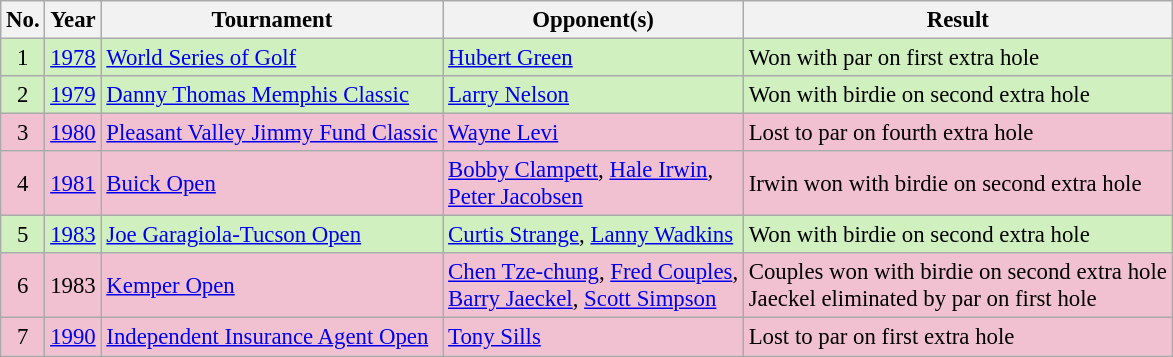<table class="wikitable" style="font-size:95%;">
<tr>
<th>No.</th>
<th>Year</th>
<th>Tournament</th>
<th>Opponent(s)</th>
<th>Result</th>
</tr>
<tr style="background:#D0F0C0;">
<td align=center>1</td>
<td><a href='#'>1978</a></td>
<td><a href='#'>World Series of Golf</a></td>
<td> <a href='#'>Hubert Green</a></td>
<td>Won with par on first extra hole</td>
</tr>
<tr style="background:#D0F0C0;">
<td align=center>2</td>
<td><a href='#'>1979</a></td>
<td><a href='#'>Danny Thomas Memphis Classic</a></td>
<td> <a href='#'>Larry Nelson</a></td>
<td>Won with birdie on second extra hole</td>
</tr>
<tr style="background:#F2C1D1;">
<td align=center>3</td>
<td><a href='#'>1980</a></td>
<td><a href='#'>Pleasant Valley Jimmy Fund Classic</a></td>
<td> <a href='#'>Wayne Levi</a></td>
<td>Lost to par on fourth extra hole</td>
</tr>
<tr style="background:#F2C1D1;">
<td align=center>4</td>
<td><a href='#'>1981</a></td>
<td><a href='#'>Buick Open</a></td>
<td> <a href='#'>Bobby Clampett</a>,  <a href='#'>Hale Irwin</a>,<br> <a href='#'>Peter Jacobsen</a></td>
<td>Irwin won with birdie on second extra hole</td>
</tr>
<tr style="background:#D0F0C0;">
<td align=center>5</td>
<td><a href='#'>1983</a></td>
<td><a href='#'>Joe Garagiola-Tucson Open</a></td>
<td> <a href='#'>Curtis Strange</a>,  <a href='#'>Lanny Wadkins</a></td>
<td>Won with birdie on second extra hole</td>
</tr>
<tr style="background:#F2C1D1;">
<td align=center>6</td>
<td>1983</td>
<td><a href='#'>Kemper Open</a></td>
<td> <a href='#'>Chen Tze-chung</a>,  <a href='#'>Fred Couples</a>,<br> <a href='#'>Barry Jaeckel</a>,  <a href='#'>Scott Simpson</a></td>
<td>Couples won with birdie on second extra hole<br>Jaeckel eliminated by par on first hole</td>
</tr>
<tr style="background:#F2C1D1;">
<td align=center>7</td>
<td><a href='#'>1990</a></td>
<td><a href='#'>Independent Insurance Agent Open</a></td>
<td> <a href='#'>Tony Sills</a></td>
<td>Lost to par on first extra hole</td>
</tr>
</table>
